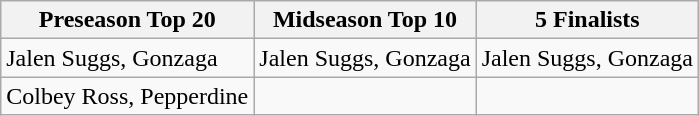<table class="wikitable">
<tr>
<th>Preseason Top 20</th>
<th>Midseason Top 10</th>
<th>5 Finalists</th>
</tr>
<tr>
<td>Jalen Suggs, Gonzaga</td>
<td>Jalen Suggs, Gonzaga</td>
<td>Jalen Suggs, Gonzaga</td>
</tr>
<tr>
<td>Colbey Ross, Pepperdine</td>
<td></td>
<td></td>
</tr>
</table>
